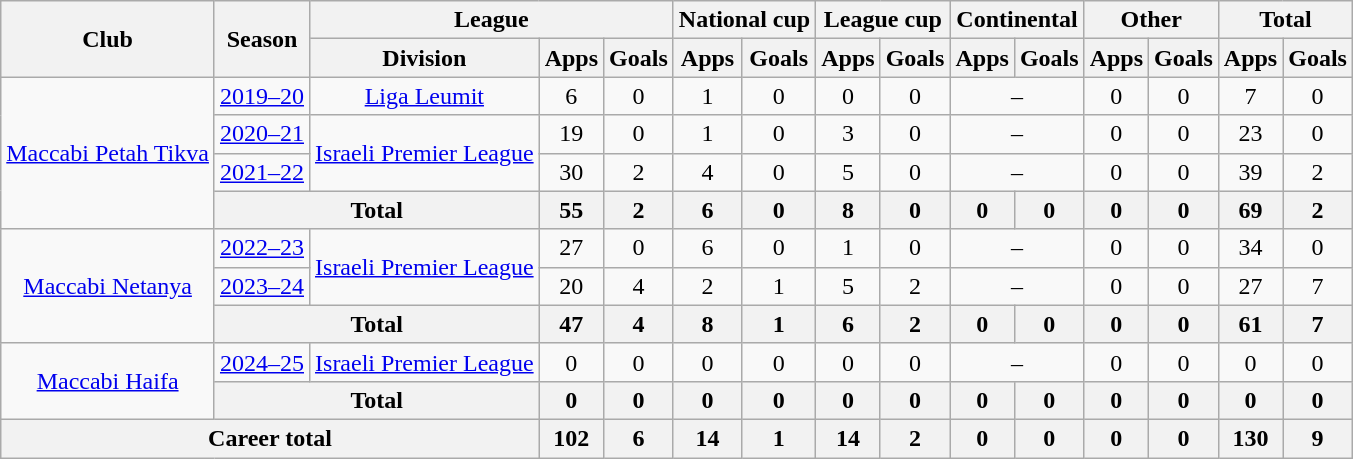<table class="wikitable" style="text-align:center">
<tr>
<th rowspan="2">Club</th>
<th rowspan="2">Season</th>
<th colspan="3">League</th>
<th colspan="2">National cup</th>
<th colspan="2">League cup</th>
<th colspan="2">Continental</th>
<th colspan="2">Other</th>
<th colspan="2">Total</th>
</tr>
<tr>
<th>Division</th>
<th>Apps</th>
<th>Goals</th>
<th>Apps</th>
<th>Goals</th>
<th>Apps</th>
<th>Goals</th>
<th>Apps</th>
<th>Goals</th>
<th>Apps</th>
<th>Goals</th>
<th>Apps</th>
<th>Goals</th>
</tr>
<tr>
<td rowspan="4"><a href='#'>Maccabi Petah Tikva</a></td>
<td><a href='#'>2019–20</a></td>
<td rowspan="1"><a href='#'>Liga Leumit</a></td>
<td>6</td>
<td>0</td>
<td>1</td>
<td>0</td>
<td>0</td>
<td>0</td>
<td colspan="2">–</td>
<td>0</td>
<td>0</td>
<td>7</td>
<td>0</td>
</tr>
<tr>
<td><a href='#'>2020–21</a></td>
<td rowspan="2"><a href='#'>Israeli Premier League</a></td>
<td>19</td>
<td>0</td>
<td>1</td>
<td>0</td>
<td>3</td>
<td>0</td>
<td colspan="2">–</td>
<td>0</td>
<td>0</td>
<td>23</td>
<td>0</td>
</tr>
<tr>
<td><a href='#'>2021–22</a></td>
<td>30</td>
<td>2</td>
<td>4</td>
<td>0</td>
<td>5</td>
<td>0</td>
<td colspan="2">–</td>
<td>0</td>
<td>0</td>
<td>39</td>
<td>2</td>
</tr>
<tr>
<th colspan="2">Total</th>
<th>55</th>
<th>2</th>
<th>6</th>
<th>0</th>
<th>8</th>
<th>0</th>
<th>0</th>
<th>0</th>
<th>0</th>
<th>0</th>
<th>69</th>
<th>2</th>
</tr>
<tr>
<td rowspan="3"><a href='#'>Maccabi Netanya</a></td>
<td><a href='#'>2022–23</a></td>
<td rowspan="2"><a href='#'>Israeli Premier League</a></td>
<td>27</td>
<td>0</td>
<td>6</td>
<td>0</td>
<td>1</td>
<td>0</td>
<td colspan="2">–</td>
<td>0</td>
<td>0</td>
<td>34</td>
<td>0</td>
</tr>
<tr>
<td><a href='#'>2023–24</a></td>
<td>20</td>
<td>4</td>
<td>2</td>
<td>1</td>
<td>5</td>
<td>2</td>
<td colspan="2">–</td>
<td>0</td>
<td>0</td>
<td>27</td>
<td>7</td>
</tr>
<tr>
<th colspan="2">Total</th>
<th>47</th>
<th>4</th>
<th>8</th>
<th>1</th>
<th>6</th>
<th>2</th>
<th>0</th>
<th>0</th>
<th>0</th>
<th>0</th>
<th>61</th>
<th>7</th>
</tr>
<tr>
<td rowspan="2"><a href='#'>Maccabi Haifa</a></td>
<td><a href='#'>2024–25</a></td>
<td rowspan="1"><a href='#'>Israeli Premier League</a></td>
<td>0</td>
<td>0</td>
<td>0</td>
<td>0</td>
<td>0</td>
<td>0</td>
<td colspan="2">–</td>
<td>0</td>
<td>0</td>
<td>0</td>
<td>0</td>
</tr>
<tr>
<th colspan="2">Total</th>
<th>0</th>
<th>0</th>
<th>0</th>
<th>0</th>
<th>0</th>
<th>0</th>
<th>0</th>
<th>0</th>
<th>0</th>
<th>0</th>
<th>0</th>
<th>0</th>
</tr>
<tr>
<th colspan="3">Career total</th>
<th>102</th>
<th>6</th>
<th>14</th>
<th>1</th>
<th>14</th>
<th>2</th>
<th>0</th>
<th>0</th>
<th>0</th>
<th>0</th>
<th>130</th>
<th>9</th>
</tr>
</table>
